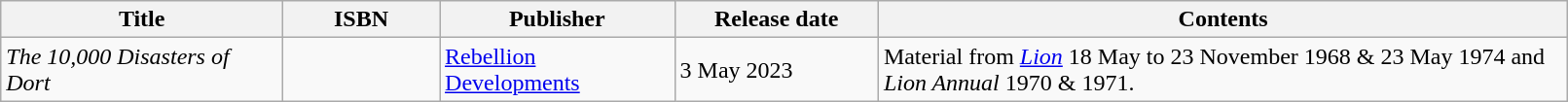<table class="wikitable" width="85%">
<tr>
<th width=18%>Title</th>
<th width=10%>ISBN</th>
<th width=15%>Publisher</th>
<th width=13%>Release date</th>
<th width=44%>Contents</th>
</tr>
<tr>
<td><em>The 10,000 Disasters of Dort</em></td>
<td></td>
<td><a href='#'>Rebellion Developments</a></td>
<td>3 May 2023</td>
<td>Material from <em><a href='#'>Lion</a></em> 18 May to 23 November 1968 & 23 May 1974 and <em>Lion Annual</em> 1970 & 1971.</td>
</tr>
</table>
